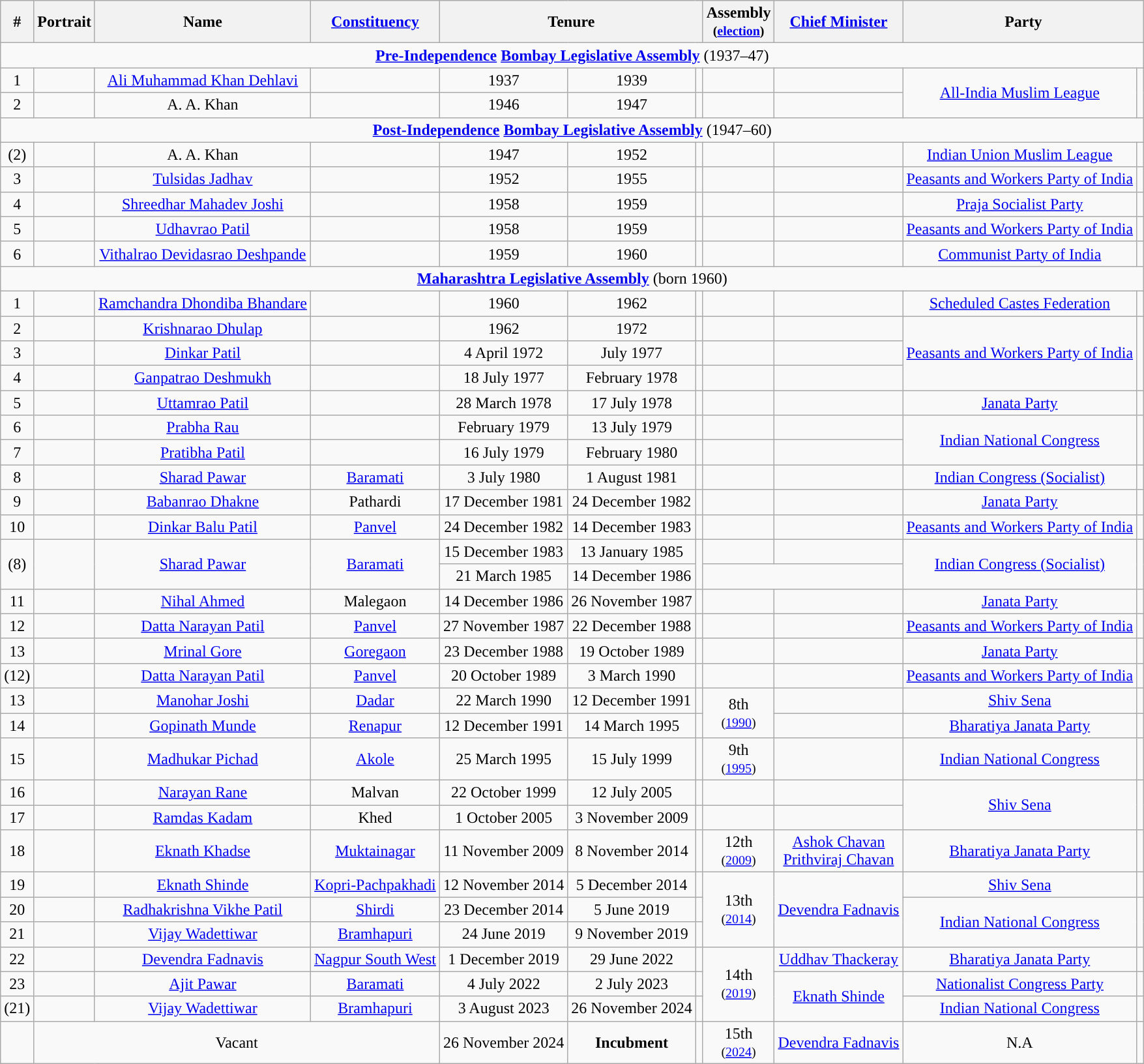<table class="wikitable"style="text-align:center">
<tr>
<th>#</th>
<th>Portrait</th>
<th>Name</th>
<th><a href='#'>Constituency</a></th>
<th colspan="3" scope="col">Tenure</th>
<th>Assembly<br><small>(<a href='#'>election</a>)</small></th>
<th><a href='#'>Chief Minister</a></th>
<th colspan="2" scope="col">Party</th>
</tr>
<tr>
<td colspan="11" style="text-align:center;"><strong><a href='#'>Pre-Independence</a> <a href='#'>Bombay Legislative Assembly</a></strong> (1937–47)</td>
</tr>
<tr>
<td>1</td>
<td></td>
<td><a href='#'>Ali Muhammad Khan Dehlavi</a></td>
<td></td>
<td>1937</td>
<td>1939</td>
<td></td>
<td></td>
<td></td>
<td rowspan=2><a href='#'>All-India Muslim League</a></td>
<td rowspan=2 style="background-color: "></td>
</tr>
<tr>
<td>2</td>
<td></td>
<td>A. A. Khan</td>
<td></td>
<td>1946</td>
<td>1947</td>
<td></td>
<td></td>
<td></td>
</tr>
<tr>
<td colspan="11" style="text-align:center;"><strong><a href='#'>Post-Independence</a> <a href='#'>Bombay Legislative Assembly</a></strong> (1947–60)</td>
</tr>
<tr>
<td>(2)</td>
<td></td>
<td>A. A. Khan</td>
<td></td>
<td>1947</td>
<td>1952</td>
<td></td>
<td></td>
<td></td>
<td><a href='#'>Indian Union Muslim League</a></td>
<td style="background-color: "></td>
</tr>
<tr>
<td>3</td>
<td></td>
<td><a href='#'>Tulsidas Jadhav</a></td>
<td></td>
<td>1952</td>
<td>1955</td>
<td></td>
<td></td>
<td></td>
<td><a href='#'>Peasants and Workers Party of India</a></td>
<td style="background-color: "></td>
</tr>
<tr>
<td>4</td>
<td></td>
<td><a href='#'>Shreedhar Mahadev Joshi</a></td>
<td></td>
<td>1958</td>
<td>1959</td>
<td></td>
<td></td>
<td></td>
<td><a href='#'>Praja Socialist Party</a></td>
<td style="background-color: "></td>
</tr>
<tr>
<td>5</td>
<td></td>
<td><a href='#'>Udhavrao Patil</a></td>
<td></td>
<td>1958</td>
<td>1959</td>
<td></td>
<td></td>
<td></td>
<td><a href='#'>Peasants and Workers Party of India</a></td>
<td style="background-color: "></td>
</tr>
<tr>
<td>6</td>
<td></td>
<td><a href='#'>Vithalrao Devidasrao Deshpande</a></td>
<td></td>
<td>1959</td>
<td>1960</td>
<td></td>
<td></td>
<td></td>
<td><a href='#'>Communist Party of India</a></td>
<td style="background-color: "></td>
</tr>
<tr>
<td colspan="11" style="text-align:center;"><strong><a href='#'>Maharashtra Legislative Assembly</a></strong> (born 1960)</td>
</tr>
<tr>
<td>1</td>
<td></td>
<td><a href='#'>Ramchandra Dhondiba Bhandare</a></td>
<td></td>
<td>1960</td>
<td>1962</td>
<td></td>
<td></td>
<td></td>
<td><a href='#'>Scheduled Castes Federation</a></td>
<td style="background-color: "></td>
</tr>
<tr>
<td>2</td>
<td></td>
<td><a href='#'>Krishnarao Dhulap</a></td>
<td></td>
<td>1962</td>
<td>1972</td>
<td></td>
<td></td>
<td></td>
<td rowspan=3><a href='#'>Peasants and Workers Party of India</a></td>
<td rowspan=3 style="background-color: "></td>
</tr>
<tr>
<td>3</td>
<td></td>
<td><a href='#'>Dinkar Patil</a></td>
<td></td>
<td>4 April 1972</td>
<td>July 1977</td>
<td></td>
<td></td>
<td></td>
</tr>
<tr>
<td>4</td>
<td></td>
<td><a href='#'>Ganpatrao Deshmukh</a></td>
<td></td>
<td>18 July 1977</td>
<td>February 1978</td>
<td></td>
<td></td>
<td></td>
</tr>
<tr>
<td>5</td>
<td></td>
<td><a href='#'>Uttamrao Patil</a></td>
<td></td>
<td>28 March 1978</td>
<td>17 July 1978</td>
<td></td>
<td></td>
<td></td>
<td><a href='#'>Janata Party</a></td>
<td style="background-color: "></td>
</tr>
<tr>
<td>6</td>
<td></td>
<td><a href='#'>Prabha Rau</a></td>
<td></td>
<td>February 1979</td>
<td>13 July 1979</td>
<td></td>
<td></td>
<td></td>
<td rowspan=2><a href='#'>Indian National Congress</a></td>
<td rowspan=2 style="background-color: "></td>
</tr>
<tr>
<td>7</td>
<td></td>
<td><a href='#'>Pratibha Patil</a></td>
<td></td>
<td>16 July 1979</td>
<td>February 1980</td>
<td></td>
<td></td>
<td></td>
</tr>
<tr>
<td>8</td>
<td></td>
<td><a href='#'>Sharad Pawar</a></td>
<td><a href='#'>Baramati</a></td>
<td>3 July 1980</td>
<td>1 August 1981</td>
<td></td>
<td></td>
<td></td>
<td><a href='#'>Indian Congress (Socialist)</a></td>
<td style="background-color: "></td>
</tr>
<tr>
<td>9</td>
<td></td>
<td><a href='#'>Babanrao Dhakne</a></td>
<td>Pathardi</td>
<td>17 December 1981</td>
<td>24 December 1982</td>
<td></td>
<td></td>
<td></td>
<td><a href='#'>Janata Party</a></td>
<td style="background-color: "></td>
</tr>
<tr>
<td>10</td>
<td></td>
<td><a href='#'>Dinkar Balu Patil</a></td>
<td><a href='#'>Panvel</a></td>
<td>24 December 1982</td>
<td>14 December 1983</td>
<td></td>
<td></td>
<td></td>
<td><a href='#'>Peasants and Workers Party of India</a></td>
<td style="background-color: "></td>
</tr>
<tr>
<td rowspan="2">(8)</td>
<td rowspan="2"></td>
<td rowspan="2"><a href='#'>Sharad Pawar</a></td>
<td rowspan="2"><a href='#'>Baramati</a></td>
<td>15 December 1983</td>
<td>13 January 1985</td>
<td rowspan="2"></td>
<td></td>
<td></td>
<td rowspan=2><a href='#'>Indian Congress (Socialist)</a></td>
<td rowspan=2 style="background-color: "></td>
</tr>
<tr>
<td>21 March 1985</td>
<td>14 December 1986</td>
</tr>
<tr>
<td>11</td>
<td></td>
<td><a href='#'>Nihal Ahmed</a></td>
<td>Malegaon</td>
<td>14 December 1986</td>
<td>26 November 1987</td>
<td></td>
<td></td>
<td></td>
<td><a href='#'>Janata Party</a></td>
<td style="background-color: "></td>
</tr>
<tr>
<td>12</td>
<td></td>
<td><a href='#'>Datta Narayan Patil</a></td>
<td><a href='#'>Panvel</a></td>
<td>27 November 1987</td>
<td>22 December 1988</td>
<td></td>
<td></td>
<td></td>
<td><a href='#'>Peasants and Workers Party of India</a></td>
<td style="background-color: "></td>
</tr>
<tr>
<td>13</td>
<td></td>
<td><a href='#'>Mrinal Gore</a></td>
<td><a href='#'>Goregaon</a></td>
<td>23 December 1988</td>
<td>19 October 1989</td>
<td></td>
<td></td>
<td></td>
<td><a href='#'>Janata Party</a></td>
<td style="background-color: "></td>
</tr>
<tr>
<td>(12)</td>
<td></td>
<td><a href='#'>Datta Narayan Patil</a></td>
<td><a href='#'>Panvel</a></td>
<td>20 October 1989</td>
<td>3 March 1990</td>
<td></td>
<td></td>
<td></td>
<td><a href='#'>Peasants and Workers Party of India</a></td>
<td style="background-color: "></td>
</tr>
<tr>
<td>13</td>
<td></td>
<td><a href='#'>Manohar Joshi</a></td>
<td><a href='#'>Dadar</a></td>
<td>22 March 1990</td>
<td>12 December 1991</td>
<td></td>
<td rowspan=2>8th<br><small>(<a href='#'>1990</a>) </small></td>
<td></td>
<td><a href='#'>Shiv Sena</a></td>
<td style="background-color: "></td>
</tr>
<tr>
<td>14</td>
<td></td>
<td><a href='#'>Gopinath Munde</a></td>
<td><a href='#'>Renapur</a></td>
<td>12 December 1991</td>
<td>14 March 1995</td>
<td></td>
<td></td>
<td><a href='#'>Bharatiya Janata Party</a></td>
<td style="background-color: "></td>
</tr>
<tr>
<td>15</td>
<td></td>
<td><a href='#'>Madhukar Pichad</a></td>
<td><a href='#'>Akole</a></td>
<td>25 March 1995</td>
<td>15 July 1999</td>
<td></td>
<td>9th<br><small>(<a href='#'>1995</a>) </small></td>
<td></td>
<td><a href='#'>Indian National Congress</a></td>
<td style="background-color: "></td>
</tr>
<tr>
<td>16</td>
<td></td>
<td><a href='#'>Narayan Rane</a></td>
<td>Malvan</td>
<td>22 October 1999</td>
<td>12 July 2005</td>
<td></td>
<td></td>
<td></td>
<td rowspan=2><a href='#'>Shiv Sena</a></td>
<td rowspan=2 style="background-color: "></td>
</tr>
<tr>
<td>17</td>
<td></td>
<td><a href='#'>Ramdas Kadam</a></td>
<td>Khed</td>
<td>1 October 2005</td>
<td>3 November 2009</td>
<td></td>
<td></td>
<td></td>
</tr>
<tr>
<td>18</td>
<td></td>
<td><a href='#'>Eknath Khadse</a></td>
<td><a href='#'>Muktainagar</a></td>
<td>11 November 2009</td>
<td>8 November 2014</td>
<td></td>
<td>12th<br><small>(<a href='#'>2009</a>)</small></td>
<td><a href='#'>Ashok Chavan</a><br><a href='#'>Prithviraj Chavan</a></td>
<td><a href='#'>Bharatiya Janata Party</a></td>
<td style="background-color: "></td>
</tr>
<tr>
<td>19</td>
<td></td>
<td><a href='#'>Eknath Shinde</a></td>
<td><a href='#'>Kopri-Pachpakhadi</a></td>
<td>12 November 2014</td>
<td>5 December 2014</td>
<td></td>
<td rowspan=3>13th<br><small>(<a href='#'>2014</a>)</small></td>
<td rowspan=3><a href='#'>Devendra Fadnavis</a></td>
<td><a href='#'>Shiv Sena</a></td>
<td style="background-color: "></td>
</tr>
<tr>
<td>20</td>
<td></td>
<td><a href='#'>Radhakrishna Vikhe Patil</a></td>
<td><a href='#'>Shirdi</a></td>
<td>23 December 2014</td>
<td>5 June 2019</td>
<td></td>
<td rowspan=2><a href='#'>Indian National Congress</a></td>
<td rowspan=2 style="background-color: "></td>
</tr>
<tr>
<td>21</td>
<td></td>
<td><a href='#'>Vijay Wadettiwar</a></td>
<td><a href='#'>Bramhapuri</a></td>
<td>24 June 2019</td>
<td>9 November 2019</td>
<td></td>
</tr>
<tr>
<td>22</td>
<td></td>
<td><a href='#'>Devendra Fadnavis</a></td>
<td><a href='#'>Nagpur South West</a></td>
<td>1 December 2019</td>
<td>29 June 2022</td>
<td></td>
<td rowspan=3>14th<br><small>(<a href='#'>2019</a>)</small></td>
<td><a href='#'>Uddhav Thackeray</a></td>
<td><a href='#'>Bharatiya Janata Party</a></td>
<td style="background-color: "></td>
</tr>
<tr>
<td>23</td>
<td></td>
<td><a href='#'>Ajit Pawar</a></td>
<td><a href='#'>Baramati</a></td>
<td>4 July 2022</td>
<td>2 July 2023</td>
<td></td>
<td rowspan=2><a href='#'>Eknath Shinde</a></td>
<td><a href='#'>Nationalist Congress Party</a></td>
<td style="background-color: "></td>
</tr>
<tr>
<td>(21)</td>
<td></td>
<td><a href='#'>Vijay Wadettiwar</a></td>
<td><a href='#'>Bramhapuri</a></td>
<td>3 August 2023</td>
<td>26 November 2024</td>
<td></td>
<td><a href='#'>Indian National Congress</a></td>
<td style="background-color: "></td>
</tr>
<tr>
<td></td>
<td colspan="3">Vacant </td>
<td>26 November 2024</td>
<td><strong>Incubment</strong></td>
<td></td>
<td>15th<br><small>(<a href='#'>2024</a>)</small></td>
<td rowspan=2><a href='#'>Devendra Fadnavis</a></td>
<td>N.A</td>
<td></td>
</tr>
</table>
